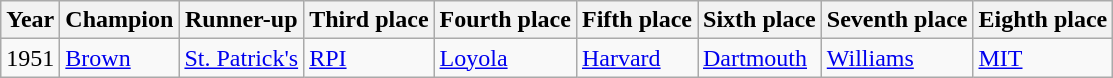<table class=wikitable>
<tr>
<th>Year</th>
<th>Champion</th>
<th>Runner-up</th>
<th>Third place</th>
<th>Fourth place</th>
<th>Fifth place</th>
<th>Sixth place</th>
<th>Seventh place</th>
<th>Eighth place</th>
</tr>
<tr>
<td>1951</td>
<td><a href='#'>Brown</a></td>
<td><a href='#'>St. Patrick's</a></td>
<td><a href='#'>RPI</a></td>
<td><a href='#'>Loyola</a></td>
<td><a href='#'>Harvard</a></td>
<td><a href='#'>Dartmouth</a></td>
<td><a href='#'>Williams</a></td>
<td><a href='#'>MIT</a></td>
</tr>
</table>
